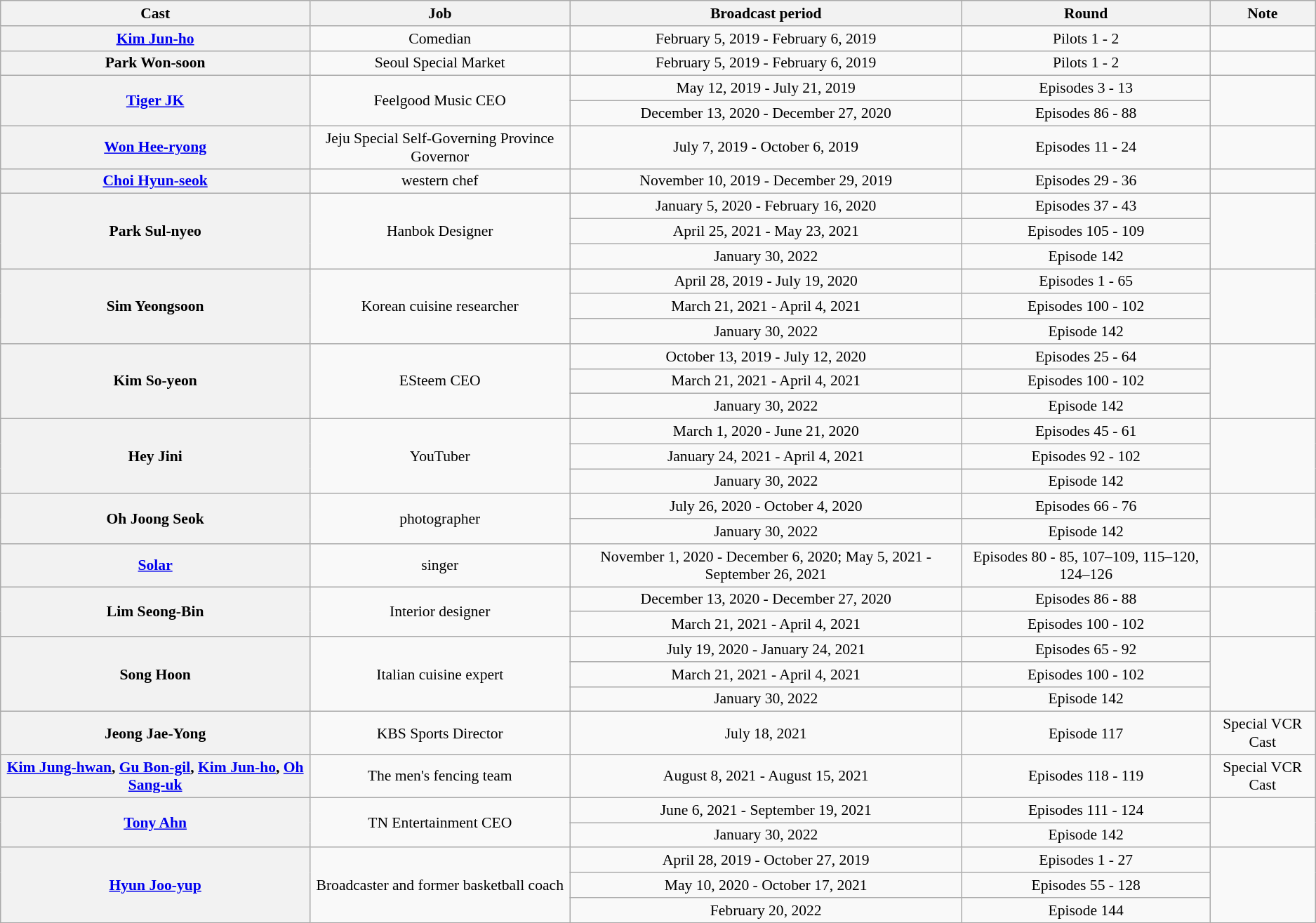<table class="wikitable" style="font-size:90%; text-align:center;">
<tr>
<th>Cast</th>
<th>Job</th>
<th>Broadcast period</th>
<th>Round</th>
<th>Note</th>
</tr>
<tr>
<th><a href='#'>Kim Jun-ho</a></th>
<td>Comedian</td>
<td>February 5, 2019 - February 6, 2019</td>
<td>Pilots 1 - 2</td>
<td></td>
</tr>
<tr>
<th>Park Won-soon</th>
<td>Seoul Special Market</td>
<td>February 5, 2019 - February 6, 2019</td>
<td>Pilots 1 - 2</td>
</tr>
<tr>
<th rowspan="2"><a href='#'>Tiger JK</a></th>
<td rowspan="2">Feelgood Music CEO</td>
<td>May 12, 2019 - July 21, 2019</td>
<td>Episodes 3 - 13</td>
<td rowspan="2"></td>
</tr>
<tr>
<td>December 13, 2020 - December 27, 2020</td>
<td>Episodes 86 - 88</td>
</tr>
<tr>
<th><a href='#'>Won Hee-ryong</a></th>
<td>Jeju Special Self-Governing Province Governor</td>
<td>July 7, 2019 - October 6, 2019</td>
<td>Episodes 11 - 24</td>
<td></td>
</tr>
<tr>
<th><a href='#'>Choi Hyun-seok</a></th>
<td>western chef</td>
<td>November 10, 2019 - December 29, 2019</td>
<td>Episodes 29 - 36</td>
<td></td>
</tr>
<tr>
<th rowspan="3">Park Sul-nyeo</th>
<td rowspan="3">Hanbok Designer</td>
<td>January 5, 2020 - February 16, 2020</td>
<td>Episodes 37 - 43</td>
<td rowspan="3"></td>
</tr>
<tr>
<td>April 25, 2021 - May 23, 2021</td>
<td>Episodes 105 - 109</td>
</tr>
<tr>
<td>January 30, 2022</td>
<td>Episode 142</td>
</tr>
<tr>
<th rowspan="3">Sim Yeongsoon</th>
<td rowspan="3">Korean cuisine researcher</td>
<td>April 28, 2019 - July 19, 2020</td>
<td>Episodes 1 - 65</td>
<td rowspan="3"></td>
</tr>
<tr>
<td>March 21, 2021 - April 4, 2021</td>
<td>Episodes 100 - 102</td>
</tr>
<tr>
<td>January 30, 2022</td>
<td>Episode 142</td>
</tr>
<tr>
<th rowspan="3">Kim So-yeon</th>
<td rowspan="3">ESteem CEO</td>
<td>October 13, 2019 - July 12, 2020</td>
<td>Episodes 25 - 64</td>
<td rowspan="3"></td>
</tr>
<tr>
<td>March 21, 2021 - April 4, 2021</td>
<td>Episodes 100 - 102</td>
</tr>
<tr>
<td>January 30, 2022</td>
<td>Episode 142</td>
</tr>
<tr>
<th rowspan="3">Hey Jini</th>
<td rowspan="3">YouTuber</td>
<td>March 1, 2020 - June 21, 2020</td>
<td>Episodes 45 - 61</td>
<td rowspan="3"></td>
</tr>
<tr>
<td>January 24, 2021 - April 4, 2021</td>
<td>Episodes 92 - 102</td>
</tr>
<tr>
<td>January 30, 2022</td>
<td>Episode 142</td>
</tr>
<tr>
<th rowspan="2">Oh Joong Seok</th>
<td rowspan="2">photographer</td>
<td>July 26, 2020 - October 4, 2020</td>
<td>Episodes 66 - 76</td>
<td rowspan="2"></td>
</tr>
<tr>
<td>January 30, 2022</td>
<td>Episode 142</td>
</tr>
<tr>
<th><a href='#'>Solar</a></th>
<td>singer</td>
<td>November 1, 2020 - December 6, 2020; May 5, 2021 - September 26, 2021</td>
<td>Episodes 80 - 85, 107–109, 115–120, 124–126</td>
<td></td>
</tr>
<tr>
<th rowspan="2">Lim Seong-Bin</th>
<td rowspan="2">Interior designer</td>
<td>December 13, 2020 - December 27, 2020</td>
<td>Episodes 86 - 88</td>
<td rowspan="2"></td>
</tr>
<tr>
<td>March 21, 2021 - April 4, 2021</td>
<td>Episodes 100 - 102</td>
</tr>
<tr>
<th rowspan="3">Song Hoon</th>
<td rowspan="3">Italian cuisine expert</td>
<td>July 19, 2020 - January 24, 2021</td>
<td>Episodes 65 - 92</td>
<td rowspan="3"></td>
</tr>
<tr>
<td>March 21, 2021 - April 4, 2021</td>
<td>Episodes 100 - 102</td>
</tr>
<tr>
<td>January 30, 2022</td>
<td>Episode 142</td>
</tr>
<tr>
<th>Jeong Jae-Yong</th>
<td>KBS Sports Director</td>
<td>July 18, 2021</td>
<td>Episode 117</td>
<td>Special VCR Cast</td>
</tr>
<tr>
<th><a href='#'>Kim Jung-hwan</a>, <a href='#'>Gu Bon-gil</a>, <a href='#'>Kim Jun-ho</a>, <a href='#'>Oh Sang-uk</a></th>
<td>The men's fencing team</td>
<td>August 8, 2021 - August 15, 2021</td>
<td>Episodes 118 - 119</td>
<td>Special VCR Cast</td>
</tr>
<tr>
<th rowspan="2"><a href='#'>Tony Ahn</a></th>
<td rowspan="2">TN Entertainment CEO</td>
<td>June 6, 2021 - September 19, 2021</td>
<td>Episodes 111 - 124</td>
<td rowspan="2"></td>
</tr>
<tr>
<td>January 30, 2022</td>
<td>Episode 142</td>
</tr>
<tr>
<th rowspan="3"><a href='#'>Hyun Joo-yup</a></th>
<td rowspan="3">Broadcaster and former basketball coach</td>
<td>April 28, 2019 - October 27, 2019</td>
<td>Episodes 1 - 27</td>
<td rowspan="3"></td>
</tr>
<tr>
<td>May 10, 2020 - October 17, 2021</td>
<td>Episodes 55 - 128</td>
</tr>
<tr>
<td>February 20, 2022</td>
<td>Episode 144</td>
</tr>
</table>
